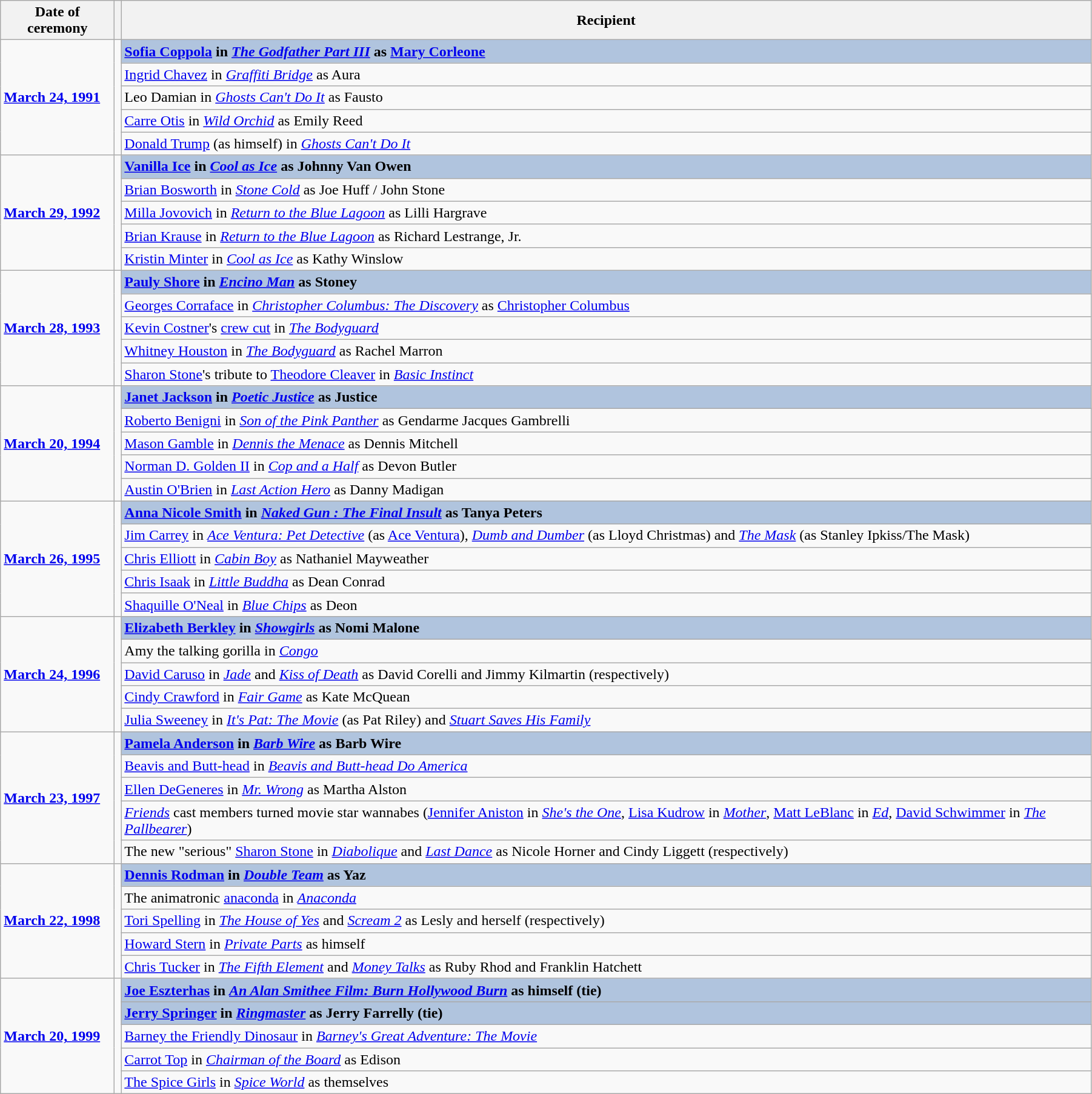<table class="wikitable" width="95%">
<tr>
<th>Date of ceremony</th>
<th></th>
<th>Recipient</th>
</tr>
<tr>
<td rowspan=5><strong><a href='#'>March 24, 1991</a></strong></td>
<td rowspan=5></td>
<td style="background:#B0C4DE;"><strong><a href='#'>Sofia Coppola</a> in <em><a href='#'>The Godfather Part III</a></em> as <a href='#'>Mary Corleone</a></strong></td>
</tr>
<tr>
<td><a href='#'>Ingrid Chavez</a> in <em><a href='#'>Graffiti Bridge</a></em> as Aura</td>
</tr>
<tr>
<td>Leo Damian in <em><a href='#'>Ghosts Can't Do It</a></em> as Fausto</td>
</tr>
<tr>
<td><a href='#'>Carre Otis</a> in <em><a href='#'>Wild Orchid</a></em> as Emily Reed</td>
</tr>
<tr>
<td><a href='#'>Donald Trump</a> (as himself) in <em><a href='#'>Ghosts Can't Do It</a></em></td>
</tr>
<tr>
<td rowspan=5><strong><a href='#'>March 29, 1992</a></strong></td>
<td rowspan=5></td>
<td style="background:#B0C4DE;"><strong><a href='#'>Vanilla Ice</a> in <em><a href='#'>Cool as Ice</a></em> as Johnny Van Owen</strong></td>
</tr>
<tr>
<td><a href='#'>Brian Bosworth</a> in <em><a href='#'>Stone Cold</a></em> as Joe Huff / John Stone</td>
</tr>
<tr>
<td><a href='#'>Milla Jovovich</a> in <em><a href='#'>Return to the Blue Lagoon</a></em> as Lilli Hargrave</td>
</tr>
<tr>
<td><a href='#'>Brian Krause</a> in <em><a href='#'>Return to the Blue Lagoon</a></em> as Richard Lestrange, Jr.</td>
</tr>
<tr>
<td><a href='#'>Kristin Minter</a> in <em><a href='#'>Cool as Ice</a></em> as Kathy Winslow</td>
</tr>
<tr>
<td rowspan=5><strong><a href='#'>March 28, 1993</a></strong></td>
<td rowspan=5></td>
<td style="background:#B0C4DE;"><strong><a href='#'>Pauly Shore</a> in <em><a href='#'>Encino Man</a></em> as Stoney</strong></td>
</tr>
<tr>
<td><a href='#'>Georges Corraface</a> in <em><a href='#'>Christopher Columbus: The Discovery</a></em> as <a href='#'>Christopher Columbus</a></td>
</tr>
<tr>
<td><a href='#'>Kevin Costner</a>'s <a href='#'>crew cut</a> in <em><a href='#'>The Bodyguard</a></em></td>
</tr>
<tr>
<td><a href='#'>Whitney Houston</a> in <em><a href='#'>The Bodyguard</a></em> as Rachel Marron</td>
</tr>
<tr>
<td><a href='#'>Sharon Stone</a>'s tribute to <a href='#'>Theodore Cleaver</a> in <em><a href='#'>Basic Instinct</a></em></td>
</tr>
<tr>
<td rowspan=5><strong><a href='#'>March 20, 1994</a></strong></td>
<td rowspan=5></td>
<td style="background:#B0C4DE;"><strong><a href='#'>Janet Jackson</a> in <em><a href='#'>Poetic Justice</a></em> as Justice</strong></td>
</tr>
<tr>
<td><a href='#'>Roberto Benigni</a> in <em><a href='#'>Son of the Pink Panther</a></em> as Gendarme Jacques Gambrelli</td>
</tr>
<tr>
<td><a href='#'>Mason Gamble</a> in <em><a href='#'>Dennis the Menace</a></em> as Dennis Mitchell</td>
</tr>
<tr>
<td><a href='#'>Norman D. Golden II</a> in <em><a href='#'>Cop and a Half</a></em> as Devon Butler</td>
</tr>
<tr>
<td><a href='#'>Austin O'Brien</a> in <em><a href='#'>Last Action Hero</a></em> as Danny Madigan</td>
</tr>
<tr>
<td rowspan=5><strong><a href='#'>March 26, 1995</a></strong></td>
<td rowspan=5></td>
<td style="background:#B0C4DE;"><strong><a href='#'>Anna Nicole Smith</a> in <em><a href='#'>Naked Gun : The Final Insult</a></em> as Tanya Peters</strong></td>
</tr>
<tr>
<td><a href='#'>Jim Carrey</a> in <em><a href='#'>Ace Ventura: Pet Detective</a></em> (as <a href='#'>Ace Ventura</a>), <em><a href='#'>Dumb and Dumber</a></em> (as Lloyd Christmas) and <em><a href='#'>The Mask</a></em> (as Stanley Ipkiss/The Mask)</td>
</tr>
<tr>
<td><a href='#'>Chris Elliott</a> in <em><a href='#'>Cabin Boy</a></em> as Nathaniel Mayweather</td>
</tr>
<tr>
<td><a href='#'>Chris Isaak</a> in <em><a href='#'>Little Buddha</a></em> as Dean Conrad</td>
</tr>
<tr>
<td><a href='#'>Shaquille O'Neal</a> in <em><a href='#'>Blue Chips</a></em> as Deon</td>
</tr>
<tr>
<td rowspan=5><strong><a href='#'>March 24, 1996</a></strong></td>
<td rowspan=5></td>
<td style="background:#B0C4DE;"><strong><a href='#'>Elizabeth Berkley</a> in <em><a href='#'>Showgirls</a></em> as Nomi Malone</strong></td>
</tr>
<tr>
<td>Amy the talking gorilla in <em><a href='#'>Congo</a></em></td>
</tr>
<tr>
<td><a href='#'>David Caruso</a> in <em><a href='#'>Jade</a></em> and <em><a href='#'>Kiss of Death</a></em> as David Corelli and Jimmy Kilmartin (respectively)</td>
</tr>
<tr>
<td><a href='#'>Cindy Crawford</a> in <em><a href='#'>Fair Game</a></em> as Kate McQuean</td>
</tr>
<tr>
<td><a href='#'>Julia Sweeney</a> in <em><a href='#'>It's Pat: The Movie</a></em> (as Pat Riley) and <em><a href='#'>Stuart Saves His Family</a></em></td>
</tr>
<tr>
<td rowspan=5><strong><a href='#'>March 23, 1997</a></strong></td>
<td rowspan=5></td>
<td style="background:#B0C4DE;"><strong><a href='#'>Pamela Anderson</a> in <em><a href='#'>Barb Wire</a></em> as Barb Wire</strong></td>
</tr>
<tr>
<td><a href='#'>Beavis and Butt-head</a> in <em><a href='#'>Beavis and Butt-head Do America</a></em></td>
</tr>
<tr>
<td><a href='#'>Ellen DeGeneres</a> in <em><a href='#'>Mr. Wrong</a></em> as Martha Alston</td>
</tr>
<tr>
<td><em><a href='#'>Friends</a></em> cast members turned movie star wannabes (<a href='#'>Jennifer Aniston</a> in <em><a href='#'>She's the One</a></em>, <a href='#'>Lisa Kudrow</a> in <em><a href='#'>Mother</a></em>, <a href='#'>Matt LeBlanc</a> in <em><a href='#'>Ed</a></em>, <a href='#'>David Schwimmer</a> in <em><a href='#'>The Pallbearer</a></em>)</td>
</tr>
<tr>
<td>The new "serious" <a href='#'>Sharon Stone</a> in <em><a href='#'>Diabolique</a></em> and <em><a href='#'>Last Dance</a></em> as Nicole Horner and Cindy Liggett (respectively)</td>
</tr>
<tr>
<td rowspan=5><strong><a href='#'>March 22, 1998</a></strong></td>
<td rowspan=5></td>
<td style="background:#B0C4DE;"><strong><a href='#'>Dennis Rodman</a> in <em><a href='#'>Double Team</a></em> as Yaz</strong></td>
</tr>
<tr>
<td>The animatronic <a href='#'>anaconda</a> in <em><a href='#'>Anaconda</a></em></td>
</tr>
<tr>
<td><a href='#'>Tori Spelling</a> in <em><a href='#'>The House of Yes</a></em> and <em><a href='#'>Scream 2</a></em> as Lesly and herself (respectively)</td>
</tr>
<tr>
<td><a href='#'>Howard Stern</a> in <em><a href='#'>Private Parts</a></em> as himself</td>
</tr>
<tr>
<td><a href='#'>Chris Tucker</a> in <em><a href='#'>The Fifth Element</a></em> and <em><a href='#'>Money Talks</a></em> as Ruby Rhod and Franklin Hatchett</td>
</tr>
<tr>
<td rowspan=5><strong><a href='#'>March 20, 1999</a></strong></td>
<td rowspan=5></td>
<td style="background:#B0C4DE;"><strong><a href='#'>Joe Eszterhas</a> in <em><a href='#'>An Alan Smithee Film: Burn Hollywood Burn</a></em> as himself (tie)</strong></td>
</tr>
<tr>
<td style="background:#B0C4DE;"><strong><a href='#'>Jerry Springer</a> in <em><a href='#'>Ringmaster</a></em> as Jerry Farrelly (tie)</strong></td>
</tr>
<tr>
<td><a href='#'>Barney the Friendly Dinosaur</a> in <em><a href='#'>Barney's Great Adventure: The Movie</a></em></td>
</tr>
<tr>
<td><a href='#'>Carrot Top</a> in <em><a href='#'>Chairman of the Board</a></em> as Edison</td>
</tr>
<tr>
<td><a href='#'>The Spice Girls</a> in <em><a href='#'>Spice World</a></em> as themselves</td>
</tr>
</table>
